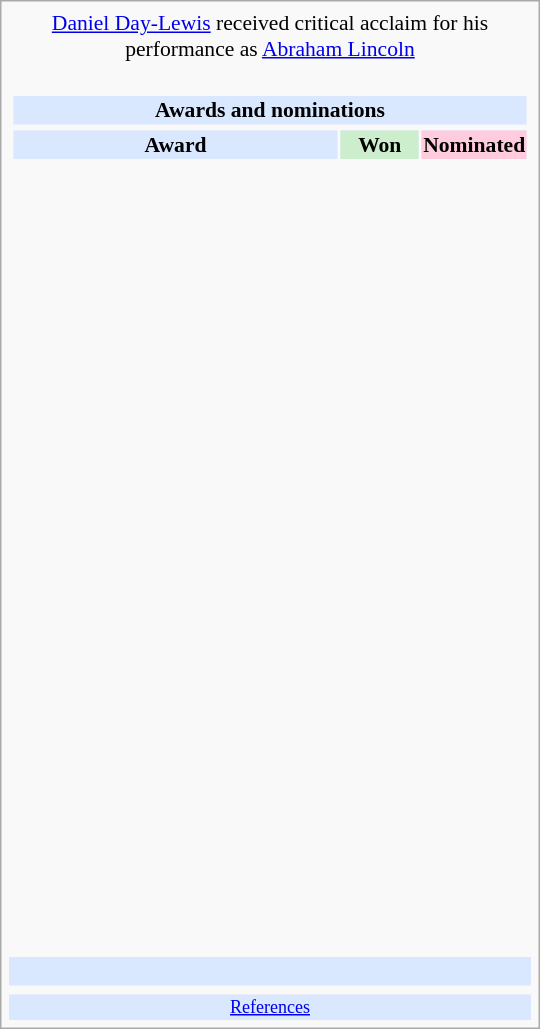<table class="infobox" style="width: 25em; text-align: left; font-size: 90%; vertical-align: middle;">
<tr>
<td colspan="3" style="text-align:center;"> <a href='#'>Daniel Day-Lewis</a> received critical acclaim for his performance as <a href='#'>Abraham Lincoln</a></td>
</tr>
<tr>
<td colspan=3><br><table class="collapsible collapsed" width=100%>
<tr>
<th colspan=3 style="background-color: #D9E8FF; text-align: center;">Awards and nominations</th>
</tr>
<tr>
</tr>
<tr style="background:#d9e8ff; text-align:center;">
<td style="text-align:center;"><strong>Award</strong></td>
<td style="text-align:center; background:#cec; text-size:0.9em; width:50px;"><strong>Won</strong></td>
<td style="text-align:center; background:#fcd; text-size:0.9em; width:50px;"><strong>Nominated</strong></td>
</tr>
<tr>
<td style="text-align:center;"><br></td>
<td></td>
<td></td>
</tr>
<tr>
<td style="text-align:center;"><br></td>
<td></td>
<td></td>
</tr>
<tr>
<td style="text-align:center;"><br></td>
<td></td>
<td></td>
</tr>
<tr>
<td style="text-align:center;"><br></td>
<td></td>
<td></td>
</tr>
<tr>
<td style="text-align:center;"><br></td>
<td></td>
<td></td>
</tr>
<tr>
<td style="text-align:center;"><br></td>
<td></td>
<td></td>
</tr>
<tr>
<td style="text-align:center;"><br></td>
<td></td>
<td></td>
</tr>
<tr>
<td style="text-align:center;"><br></td>
<td></td>
<td></td>
</tr>
<tr>
<td style="text-align:center;"><br></td>
<td></td>
<td></td>
</tr>
<tr>
<td style="text-align:center;"><br></td>
<td></td>
<td></td>
</tr>
<tr>
<td style="text-align:center;"><br></td>
<td></td>
<td></td>
</tr>
<tr>
<td style="text-align:center;"><br></td>
<td></td>
<td></td>
</tr>
<tr>
<td style="text-align:center;"><br></td>
<td></td>
<td></td>
</tr>
<tr>
<td style="text-align:center;"><br></td>
<td></td>
<td></td>
</tr>
<tr>
<td style="text-align:center;"><br></td>
<td></td>
<td></td>
</tr>
<tr>
<td style="text-align:center;"><br></td>
<td></td>
<td></td>
</tr>
<tr>
<td style="text-align:center;"><br></td>
<td></td>
<td></td>
</tr>
<tr>
<td style="text-align:center;"><br></td>
<td></td>
<td></td>
</tr>
<tr>
<td style="text-align:center;"><br></td>
<td></td>
<td></td>
</tr>
<tr>
<td style="text-align:center;"><br></td>
<td></td>
<td></td>
</tr>
<tr>
<td style="text-align:center;"><br></td>
<td></td>
<td></td>
</tr>
<tr>
<td style="text-align:center;"><br></td>
<td></td>
<td></td>
</tr>
<tr>
<td style="text-align:center;"><br></td>
<td></td>
<td></td>
</tr>
<tr>
<td style="text-align:center;"><br></td>
<td></td>
<td></td>
</tr>
<tr>
<td style="text-align:center;"><br></td>
<td></td>
<td></td>
</tr>
<tr>
</tr>
</table>
</td>
</tr>
<tr style="background:#d9e8ff;">
<td style="text-align:center;" colspan="3"><br></td>
</tr>
<tr>
<td></td>
<td></td>
<td></td>
</tr>
<tr style="background:#d9e8ff;">
<td colspan="3" style="font-size: smaller; text-align:center;"><a href='#'>References</a></td>
</tr>
</table>
